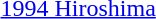<table>
<tr>
<td><a href='#'>1994 Hiroshima</a></td>
<td></td>
<td></td>
<td></td>
</tr>
</table>
